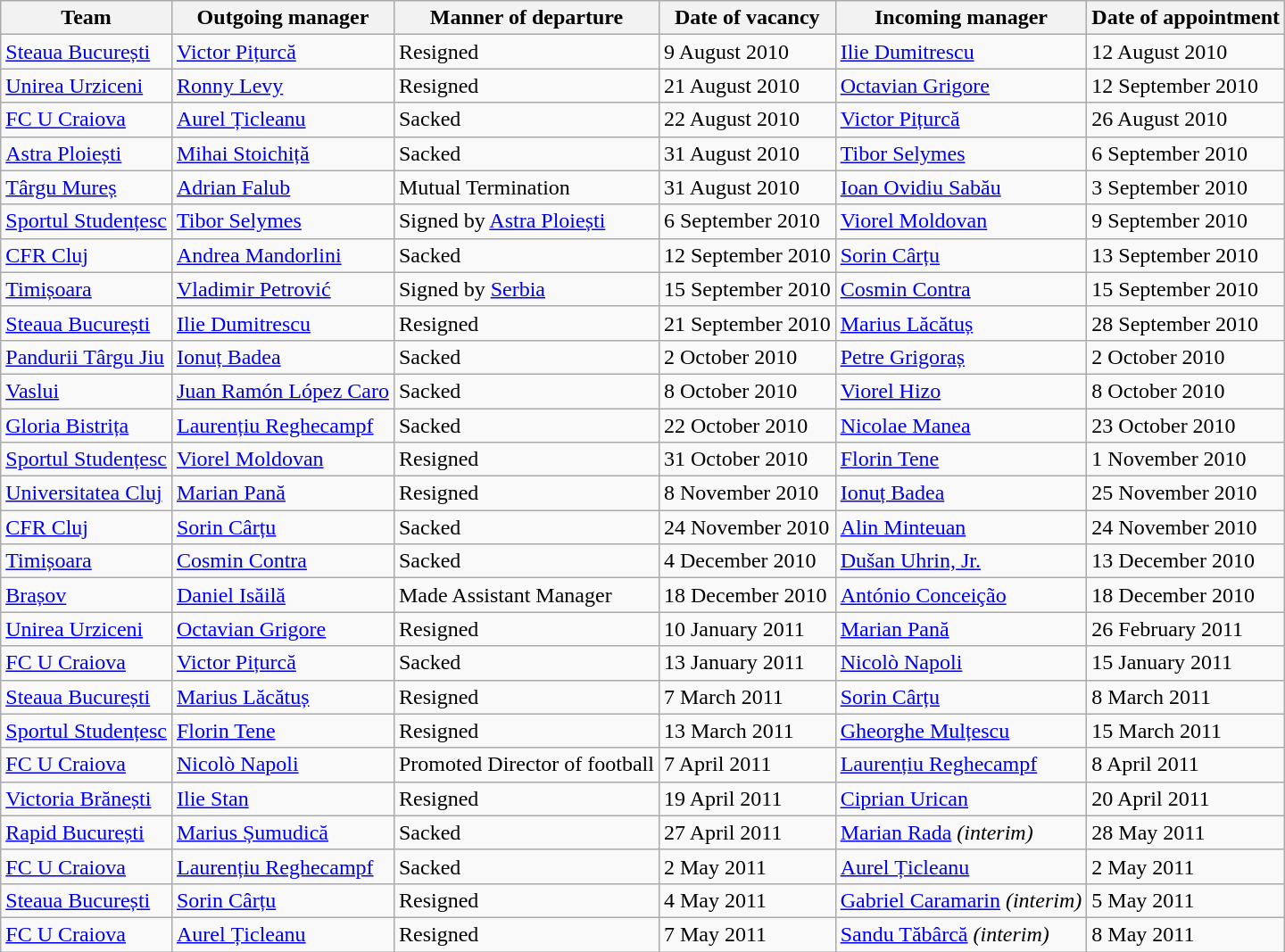<table class="wikitable">
<tr>
<th>Team</th>
<th>Outgoing manager</th>
<th>Manner of departure</th>
<th>Date of vacancy</th>
<th>Incoming manager</th>
<th>Date of appointment</th>
</tr>
<tr>
<td><a href='#'>Steaua București</a></td>
<td> <a href='#'>Victor Pițurcă</a></td>
<td>Resigned</td>
<td>9 August 2010</td>
<td> <a href='#'>Ilie Dumitrescu</a></td>
<td>12 August 2010</td>
</tr>
<tr>
<td><a href='#'>Unirea Urziceni</a></td>
<td> <a href='#'>Ronny Levy</a></td>
<td>Resigned</td>
<td>21 August 2010</td>
<td> <a href='#'>Octavian Grigore</a></td>
<td>12 September 2010</td>
</tr>
<tr>
<td><a href='#'>FC U Craiova</a></td>
<td> <a href='#'>Aurel Țicleanu</a></td>
<td>Sacked</td>
<td>22 August 2010</td>
<td> <a href='#'>Victor Pițurcă</a></td>
<td>26 August 2010</td>
</tr>
<tr>
<td><a href='#'>Astra Ploiești</a></td>
<td> <a href='#'>Mihai Stoichiță</a></td>
<td>Sacked</td>
<td>31 August 2010</td>
<td> <a href='#'>Tibor Selymes</a></td>
<td>6 September 2010</td>
</tr>
<tr>
<td><a href='#'>Târgu Mureș</a></td>
<td> <a href='#'>Adrian Falub</a></td>
<td>Mutual Termination</td>
<td>31 August 2010</td>
<td> <a href='#'>Ioan Ovidiu Sabău</a></td>
<td>3 September 2010</td>
</tr>
<tr>
<td><a href='#'>Sportul Studențesc</a></td>
<td> <a href='#'>Tibor Selymes</a></td>
<td>Signed by <a href='#'>Astra Ploiești</a></td>
<td>6 September 2010</td>
<td> <a href='#'>Viorel Moldovan</a></td>
<td>9 September 2010</td>
</tr>
<tr>
<td><a href='#'>CFR Cluj</a></td>
<td> <a href='#'>Andrea Mandorlini</a></td>
<td>Sacked</td>
<td>12 September 2010</td>
<td> <a href='#'>Sorin Cârțu</a></td>
<td>13 September 2010</td>
</tr>
<tr>
<td><a href='#'>Timișoara</a></td>
<td> <a href='#'>Vladimir Petrović</a></td>
<td>Signed by <a href='#'>Serbia</a></td>
<td>15 September 2010</td>
<td> <a href='#'>Cosmin Contra</a></td>
<td>15 September 2010</td>
</tr>
<tr>
<td><a href='#'>Steaua București</a></td>
<td> <a href='#'>Ilie Dumitrescu</a></td>
<td>Resigned</td>
<td>21 September 2010</td>
<td> <a href='#'>Marius Lăcătuș</a></td>
<td>28 September 2010</td>
</tr>
<tr>
<td><a href='#'>Pandurii Târgu Jiu</a></td>
<td> <a href='#'>Ionuț Badea</a></td>
<td>Sacked</td>
<td>2 October 2010</td>
<td> <a href='#'>Petre Grigoraș</a></td>
<td>2 October 2010</td>
</tr>
<tr>
<td><a href='#'>Vaslui</a></td>
<td> <a href='#'>Juan Ramón López Caro</a></td>
<td>Sacked</td>
<td>8 October 2010</td>
<td> <a href='#'>Viorel Hizo</a></td>
<td>8 October 2010</td>
</tr>
<tr>
<td><a href='#'>Gloria Bistrița</a></td>
<td> <a href='#'>Laurențiu Reghecampf</a></td>
<td>Sacked</td>
<td>22 October 2010</td>
<td> <a href='#'>Nicolae Manea</a></td>
<td>23 October 2010</td>
</tr>
<tr>
<td><a href='#'>Sportul Studențesc</a></td>
<td> <a href='#'>Viorel Moldovan</a></td>
<td>Resigned</td>
<td>31 October 2010</td>
<td> <a href='#'>Florin Tene</a></td>
<td>1 November 2010</td>
</tr>
<tr>
<td><a href='#'>Universitatea Cluj</a></td>
<td> <a href='#'>Marian Pană</a></td>
<td>Resigned</td>
<td>8 November 2010</td>
<td> <a href='#'>Ionuț Badea</a></td>
<td>25 November 2010</td>
</tr>
<tr>
<td><a href='#'>CFR Cluj</a></td>
<td> <a href='#'>Sorin Cârțu</a></td>
<td>Sacked</td>
<td>24 November 2010</td>
<td> <a href='#'>Alin Minteuan</a></td>
<td>24 November 2010</td>
</tr>
<tr>
<td><a href='#'>Timișoara</a></td>
<td> <a href='#'>Cosmin Contra</a></td>
<td>Sacked</td>
<td>4 December 2010</td>
<td> <a href='#'>Dušan Uhrin, Jr.</a></td>
<td>13 December 2010</td>
</tr>
<tr>
<td><a href='#'>Brașov</a></td>
<td> <a href='#'>Daniel Isăilă</a></td>
<td>Made Assistant Manager</td>
<td>18 December 2010</td>
<td> <a href='#'>António Conceição</a></td>
<td>18 December 2010</td>
</tr>
<tr>
<td><a href='#'>Unirea Urziceni</a></td>
<td> <a href='#'>Octavian Grigore</a></td>
<td>Resigned</td>
<td>10 January 2011</td>
<td> <a href='#'>Marian Pană</a></td>
<td>26 February 2011</td>
</tr>
<tr>
<td><a href='#'>FC U Craiova</a></td>
<td> <a href='#'>Victor Pițurcă</a></td>
<td>Sacked</td>
<td>13 January 2011</td>
<td> <a href='#'>Nicolò Napoli</a></td>
<td>15 January 2011</td>
</tr>
<tr>
<td><a href='#'>Steaua București</a></td>
<td> <a href='#'>Marius Lăcătuș</a></td>
<td>Resigned</td>
<td>7 March 2011</td>
<td> <a href='#'>Sorin Cârțu</a></td>
<td>8 March 2011</td>
</tr>
<tr>
<td><a href='#'>Sportul Studențesc</a></td>
<td> <a href='#'>Florin Tene</a></td>
<td>Resigned</td>
<td>13 March 2011</td>
<td> <a href='#'>Gheorghe Mulțescu</a></td>
<td>15 March 2011</td>
</tr>
<tr>
<td><a href='#'>FC U Craiova</a></td>
<td> <a href='#'>Nicolò Napoli</a></td>
<td>Promoted Director of football</td>
<td>7 April 2011</td>
<td> <a href='#'>Laurențiu Reghecampf</a></td>
<td>8 April 2011</td>
</tr>
<tr>
<td><a href='#'>Victoria Brănești</a></td>
<td> <a href='#'>Ilie Stan</a></td>
<td>Resigned</td>
<td>19 April 2011</td>
<td> <a href='#'>Ciprian Urican</a></td>
<td>20 April 2011</td>
</tr>
<tr>
<td><a href='#'>Rapid București</a></td>
<td> <a href='#'>Marius Șumudică</a></td>
<td>Sacked</td>
<td>27 April 2011</td>
<td> <a href='#'>Marian Rada</a> <em>(interim)</em></td>
<td>28 May 2011</td>
</tr>
<tr>
<td><a href='#'>FC U Craiova</a></td>
<td> <a href='#'>Laurențiu Reghecampf</a></td>
<td>Sacked</td>
<td>2 May 2011</td>
<td> <a href='#'>Aurel Țicleanu</a></td>
<td>2 May 2011</td>
</tr>
<tr>
<td><a href='#'>Steaua București</a></td>
<td> <a href='#'>Sorin Cârțu</a></td>
<td>Resigned</td>
<td>4 May 2011</td>
<td> <a href='#'>Gabriel Caramarin</a> <em>(interim)</em></td>
<td>5 May 2011</td>
</tr>
<tr>
<td><a href='#'>FC U Craiova</a></td>
<td> <a href='#'>Aurel Țicleanu</a></td>
<td>Resigned</td>
<td>7 May 2011</td>
<td> <a href='#'>Sandu Tăbârcă</a>  <em>(interim)</em></td>
<td>8 May 2011</td>
</tr>
</table>
